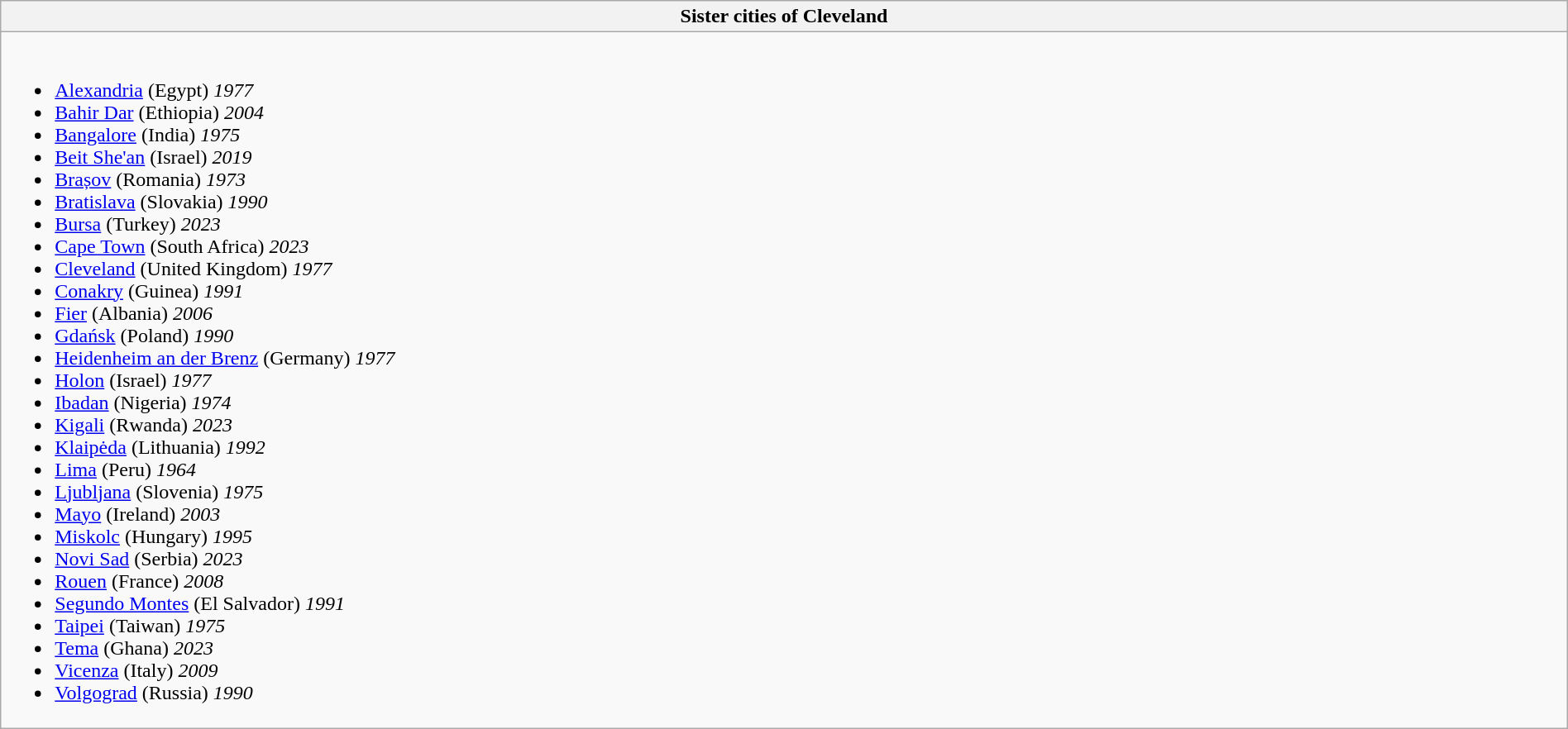<table class="wikitable collapsible" width="100%">
<tr>
<th>Sister cities of Cleveland</th>
</tr>
<tr>
<td><br><ul><li> <a href='#'>Alexandria</a> (Egypt) <em>1977</em></li><li> <a href='#'>Bahir Dar</a> (Ethiopia) <em>2004</em></li><li> <a href='#'>Bangalore</a> (India) <em>1975</em></li><li> <a href='#'>Beit She'an</a> (Israel) <em>2019</em></li><li> <a href='#'>Brașov</a> (Romania) <em>1973</em></li><li> <a href='#'>Bratislava</a> (Slovakia) <em>1990</em></li><li> <a href='#'>Bursa</a> (Turkey) <em>2023</em></li><li> <a href='#'>Cape Town</a> (South Africa) <em>2023</em></li><li> <a href='#'>Cleveland</a> (United Kingdom) <em>1977</em></li><li> <a href='#'>Conakry</a> (Guinea) <em>1991</em></li><li> <a href='#'>Fier</a> (Albania) <em>2006</em></li><li> <a href='#'>Gdańsk</a> (Poland) <em>1990</em></li><li> <a href='#'>Heidenheim an der Brenz</a> (Germany) <em>1977</em></li><li> <a href='#'>Holon</a> (Israel) <em>1977</em></li><li> <a href='#'>Ibadan</a> (Nigeria) <em>1974</em></li><li> <a href='#'>Kigali</a> (Rwanda) <em>2023</em></li><li> <a href='#'>Klaipėda</a> (Lithuania) <em>1992</em></li><li> <a href='#'>Lima</a> (Peru) <em>1964</em></li><li> <a href='#'>Ljubljana</a> (Slovenia) <em>1975</em></li><li> <a href='#'>Mayo</a> (Ireland) <em>2003</em></li><li> <a href='#'>Miskolc</a> (Hungary) <em>1995</em></li><li> <a href='#'>Novi Sad</a> (Serbia) <em>2023</em></li><li> <a href='#'>Rouen</a> (France) <em>2008</em></li><li> <a href='#'>Segundo Montes</a> (El Salvador) <em>1991</em></li><li> <a href='#'>Taipei</a> (Taiwan) <em>1975</em></li><li> <a href='#'>Tema</a> (Ghana) <em>2023</em></li><li> <a href='#'>Vicenza</a> (Italy) <em>2009</em></li><li> <a href='#'>Volgograd</a> (Russia) <em>1990</em></li></ul></td>
</tr>
</table>
